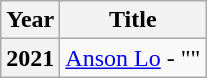<table class="wikitable plainrowheaders">
<tr>
<th scope="col">Year</th>
<th scope="col">Title</th>
</tr>
<tr>
<th scope="row">2021</th>
<td><a href='#'>Anson Lo</a> - ""</td>
</tr>
</table>
